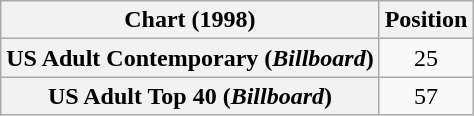<table class="wikitable plainrowheaders">
<tr>
<th>Chart (1998)</th>
<th>Position</th>
</tr>
<tr>
<th scope="row">US Adult Contemporary (<em>Billboard</em>)</th>
<td style="text-align:center;">25</td>
</tr>
<tr>
<th scope="row">US Adult Top 40 (<em>Billboard</em>)</th>
<td style="text-align:center;">57</td>
</tr>
</table>
